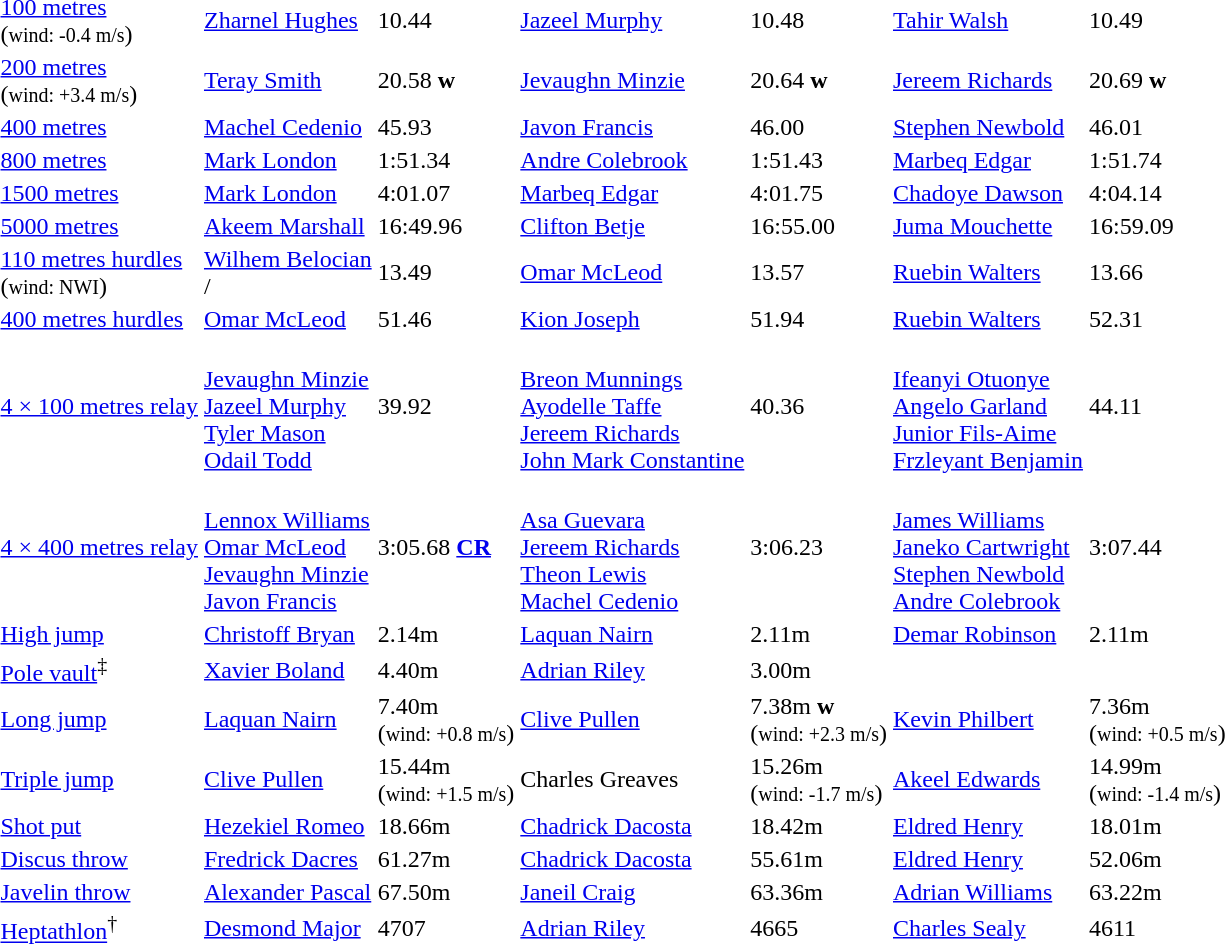<table>
<tr>
<td><a href='#'>100 metres</a> <br>(<small>wind: -0.4 m/s</small>)</td>
<td align=left><a href='#'>Zharnel Hughes</a> <br> </td>
<td>10.44</td>
<td align=left><a href='#'>Jazeel Murphy</a> <br> </td>
<td>10.48</td>
<td align=left><a href='#'>Tahir Walsh</a> <br> </td>
<td>10.49</td>
</tr>
<tr>
<td><a href='#'>200 metres</a> <br>(<small>wind: +3.4 m/s</small>)</td>
<td align=left><a href='#'>Teray Smith</a> <br> </td>
<td>20.58 <strong>w</strong></td>
<td align=left><a href='#'>Jevaughn Minzie</a> <br> </td>
<td>20.64 <strong>w</strong></td>
<td align=left><a href='#'>Jereem Richards</a> <br> </td>
<td>20.69 <strong>w</strong></td>
</tr>
<tr>
<td><a href='#'>400 metres</a></td>
<td align=left><a href='#'>Machel Cedenio</a> <br> </td>
<td>45.93</td>
<td align=left><a href='#'>Javon Francis</a> <br> </td>
<td>46.00</td>
<td align=left><a href='#'>Stephen Newbold</a> <br> </td>
<td>46.01</td>
</tr>
<tr>
<td><a href='#'>800 metres</a></td>
<td align=left><a href='#'>Mark London</a> <br> </td>
<td>1:51.34</td>
<td align=left><a href='#'>Andre Colebrook</a> <br> </td>
<td>1:51.43</td>
<td align=left><a href='#'>Marbeq Edgar</a> <br> </td>
<td>1:51.74</td>
</tr>
<tr>
<td><a href='#'>1500 metres</a></td>
<td align=left><a href='#'>Mark London</a> <br> </td>
<td>4:01.07</td>
<td align=left><a href='#'>Marbeq Edgar</a> <br> </td>
<td>4:01.75</td>
<td align=left><a href='#'>Chadoye Dawson</a> <br> </td>
<td>4:04.14</td>
</tr>
<tr>
<td><a href='#'>5000 metres</a></td>
<td align=left><a href='#'>Akeem Marshall</a> <br> </td>
<td>16:49.96</td>
<td align=left><a href='#'>Clifton Betje</a> <br> </td>
<td>16:55.00</td>
<td align=left><a href='#'>Juma Mouchette</a> <br> </td>
<td>16:59.09</td>
</tr>
<tr>
<td><a href='#'>110 metres hurdles</a> <br>(<small>wind: NWI</small>)</td>
<td align=left><a href='#'>Wilhem Belocian</a> <br> /</td>
<td>13.49</td>
<td align=left><a href='#'>Omar McLeod</a> <br> </td>
<td>13.57</td>
<td align=left><a href='#'>Ruebin Walters</a> <br> </td>
<td>13.66</td>
</tr>
<tr>
<td><a href='#'>400 metres hurdles</a></td>
<td align=left><a href='#'>Omar McLeod</a> <br> </td>
<td>51.46</td>
<td align=left><a href='#'>Kion Joseph</a> <br> </td>
<td>51.94</td>
<td align=left><a href='#'>Ruebin Walters</a> <br> </td>
<td>52.31</td>
</tr>
<tr>
<td><a href='#'>4 × 100 metres relay</a></td>
<td align=left> <br><a href='#'>Jevaughn Minzie</a> <br><a href='#'>Jazeel Murphy</a> <br><a href='#'>Tyler Mason</a> <br><a href='#'>Odail Todd</a></td>
<td>39.92</td>
<td align=left> <br><a href='#'>Breon Munnings</a> <br><a href='#'>Ayodelle Taffe</a> <br><a href='#'>Jereem Richards</a> <br><a href='#'>John Mark Constantine</a></td>
<td>40.36</td>
<td align=left>  <br><a href='#'>Ifeanyi Otuonye</a> <br><a href='#'>Angelo Garland</a> <br><a href='#'>Junior Fils-Aime</a> <br><a href='#'>Frzleyant Benjamin</a></td>
<td>44.11</td>
</tr>
<tr>
<td><a href='#'>4 × 400 metres relay</a></td>
<td align=left> <br><a href='#'>Lennox Williams</a> <br><a href='#'>Omar McLeod</a> <br><a href='#'>Jevaughn Minzie</a> <br><a href='#'>Javon Francis</a></td>
<td>3:05.68 <a href='#'><strong>CR</strong></a></td>
<td align=left> <br><a href='#'>Asa Guevara</a> <br><a href='#'>Jereem Richards</a> <br><a href='#'>Theon Lewis</a> <br><a href='#'>Machel Cedenio</a></td>
<td>3:06.23</td>
<td align=left> <br><a href='#'>James Williams</a> <br><a href='#'>Janeko Cartwright</a> <br><a href='#'>Stephen Newbold</a> <br><a href='#'>Andre Colebrook</a></td>
<td>3:07.44</td>
</tr>
<tr>
<td><a href='#'>High jump</a></td>
<td align=left><a href='#'>Christoff Bryan</a> <br> </td>
<td>2.14m</td>
<td align=left><a href='#'>Laquan Nairn</a> <br> </td>
<td>2.11m</td>
<td align=left><a href='#'>Demar Robinson</a> <br> </td>
<td>2.11m</td>
</tr>
<tr>
<td><a href='#'>Pole vault</a><sup>‡</sup></td>
<td align=left><a href='#'>Xavier Boland</a> <br> </td>
<td>4.40m</td>
<td align=left><a href='#'>Adrian Riley</a> <br> </td>
<td>3.00m</td>
<td></td>
<td></td>
</tr>
<tr>
<td><a href='#'>Long jump</a></td>
<td align=left><a href='#'>Laquan Nairn</a> <br> </td>
<td>7.40m  <br>(<small>wind: +0.8 m/s</small>)</td>
<td align=left><a href='#'>Clive Pullen</a> <br> </td>
<td>7.38m <strong>w</strong> <br>(<small>wind: +2.3 m/s</small>)</td>
<td align=left><a href='#'>Kevin Philbert</a> <br> </td>
<td>7.36m <br>(<small>wind: +0.5 m/s</small>)</td>
</tr>
<tr>
<td><a href='#'>Triple jump</a></td>
<td align=left><a href='#'>Clive Pullen</a> <br> </td>
<td>15.44m  <br>(<small>wind: +1.5 m/s</small>)</td>
<td align=left>Charles Greaves <br> </td>
<td>15.26m  <br>(<small>wind: -1.7 m/s</small>)</td>
<td align=left><a href='#'>Akeel Edwards</a> <br> </td>
<td>14.99m <br>(<small>wind: -1.4 m/s</small>)</td>
</tr>
<tr>
<td><a href='#'>Shot put</a></td>
<td align=left><a href='#'>Hezekiel Romeo</a> <br> </td>
<td>18.66m</td>
<td align=left><a href='#'>Chadrick Dacosta</a> <br> </td>
<td>18.42m</td>
<td align=left><a href='#'>Eldred Henry</a> <br> </td>
<td>18.01m</td>
</tr>
<tr>
<td><a href='#'>Discus throw</a></td>
<td align=left><a href='#'>Fredrick Dacres</a> <br> </td>
<td>61.27m</td>
<td align=left><a href='#'>Chadrick Dacosta</a> <br> </td>
<td>55.61m</td>
<td align=left><a href='#'>Eldred Henry</a> <br> </td>
<td>52.06m</td>
</tr>
<tr>
<td><a href='#'>Javelin throw</a></td>
<td align=left><a href='#'>Alexander Pascal</a> <br> </td>
<td>67.50m</td>
<td align=left><a href='#'>Janeil Craig</a> <br> </td>
<td>63.36m</td>
<td align=left><a href='#'>Adrian Williams</a> <br> </td>
<td>63.22m</td>
</tr>
<tr>
<td><a href='#'>Heptathlon</a><sup>†</sup></td>
<td align=left><a href='#'>Desmond Major</a> <br> </td>
<td>4707</td>
<td align=left><a href='#'>Adrian Riley</a> <br> </td>
<td>4665</td>
<td align=left><a href='#'>Charles Sealy</a> <br> </td>
<td>4611</td>
</tr>
</table>
